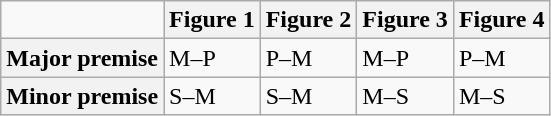<table class="wikitable">
<tr>
<td></td>
<th>Figure 1</th>
<th>Figure 2</th>
<th>Figure 3</th>
<th>Figure 4</th>
</tr>
<tr>
<th>Major premise</th>
<td>M–P</td>
<td>P–M</td>
<td>M–P</td>
<td>P–M</td>
</tr>
<tr>
<th>Minor premise</th>
<td>S–M</td>
<td>S–M</td>
<td>M–S</td>
<td>M–S</td>
</tr>
</table>
